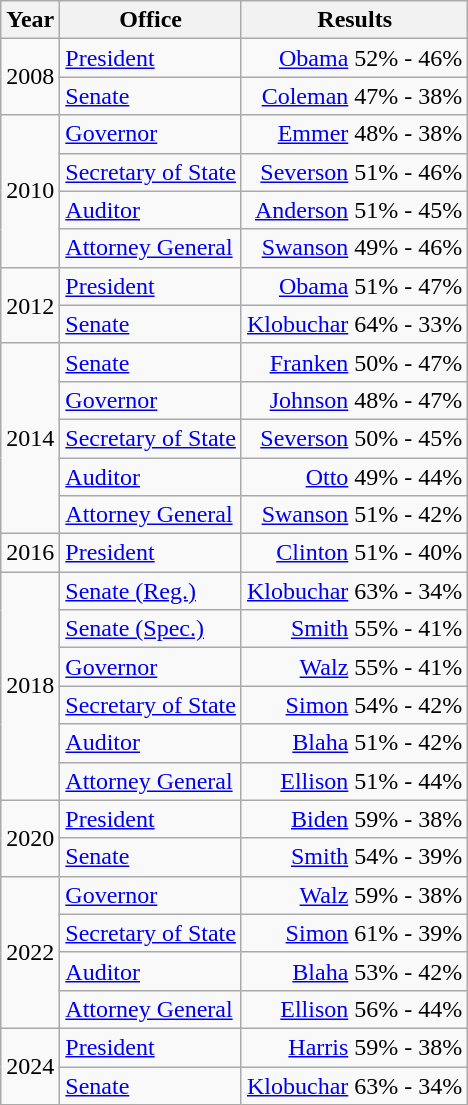<table class=wikitable>
<tr>
<th>Year</th>
<th>Office</th>
<th>Results</th>
</tr>
<tr>
<td rowspan=2>2008</td>
<td><a href='#'>President</a></td>
<td align="right" ><a href='#'>Obama</a> 52% - 46%</td>
</tr>
<tr>
<td><a href='#'>Senate</a></td>
<td align="right" ><a href='#'>Coleman</a> 47% - 38%</td>
</tr>
<tr>
<td rowspan=4>2010</td>
<td><a href='#'>Governor</a></td>
<td align="right" ><a href='#'>Emmer</a> 48% - 38%</td>
</tr>
<tr>
<td><a href='#'>Secretary of State</a></td>
<td align="right" ><a href='#'>Severson</a> 51% - 46%</td>
</tr>
<tr>
<td><a href='#'>Auditor</a></td>
<td align="right" ><a href='#'>Anderson</a> 51% - 45%</td>
</tr>
<tr>
<td><a href='#'>Attorney General</a></td>
<td align="right" ><a href='#'>Swanson</a> 49% - 46%</td>
</tr>
<tr>
<td rowspan=2>2012</td>
<td><a href='#'>President</a></td>
<td align="right" ><a href='#'>Obama</a> 51% - 47%</td>
</tr>
<tr>
<td><a href='#'>Senate</a></td>
<td align="right" ><a href='#'>Klobuchar</a> 64% - 33%</td>
</tr>
<tr>
<td rowspan=5>2014</td>
<td><a href='#'>Senate</a></td>
<td align="right" ><a href='#'>Franken</a> 50% - 47%</td>
</tr>
<tr>
<td><a href='#'>Governor</a></td>
<td align="right" ><a href='#'>Johnson</a> 48% - 47%</td>
</tr>
<tr>
<td><a href='#'>Secretary of State</a></td>
<td align="right" ><a href='#'>Severson</a> 50% - 45%</td>
</tr>
<tr>
<td><a href='#'>Auditor</a></td>
<td align="right" ><a href='#'>Otto</a> 49% - 44%</td>
</tr>
<tr>
<td><a href='#'>Attorney General</a></td>
<td align="right" ><a href='#'>Swanson</a> 51% - 42%</td>
</tr>
<tr>
<td>2016</td>
<td><a href='#'>President</a></td>
<td align="right" ><a href='#'>Clinton</a> 51% - 40%</td>
</tr>
<tr>
<td rowspan=6>2018</td>
<td><a href='#'>Senate (Reg.)</a></td>
<td align="right" ><a href='#'>Klobuchar</a> 63% - 34%</td>
</tr>
<tr>
<td><a href='#'>Senate (Spec.)</a></td>
<td align="right" ><a href='#'>Smith</a> 55% - 41%</td>
</tr>
<tr>
<td><a href='#'>Governor</a></td>
<td align="right" ><a href='#'>Walz</a> 55% - 41%</td>
</tr>
<tr>
<td><a href='#'>Secretary of State</a></td>
<td align="right" ><a href='#'>Simon</a> 54% - 42%</td>
</tr>
<tr>
<td><a href='#'>Auditor</a></td>
<td align="right" ><a href='#'>Blaha</a> 51% - 42%</td>
</tr>
<tr>
<td><a href='#'>Attorney General</a></td>
<td align="right" ><a href='#'>Ellison</a> 51% - 44%</td>
</tr>
<tr>
<td rowspan=2>2020</td>
<td><a href='#'>President</a></td>
<td align="right" ><a href='#'>Biden</a> 59% - 38%</td>
</tr>
<tr>
<td><a href='#'>Senate</a></td>
<td align="right" ><a href='#'>Smith</a> 54% - 39%</td>
</tr>
<tr>
<td rowspan=4>2022</td>
<td><a href='#'>Governor</a></td>
<td align="right" ><a href='#'>Walz</a> 59% - 38%</td>
</tr>
<tr>
<td><a href='#'>Secretary of State</a></td>
<td align="right" ><a href='#'>Simon</a> 61% - 39%</td>
</tr>
<tr>
<td><a href='#'>Auditor</a></td>
<td align="right" ><a href='#'>Blaha</a> 53% - 42%</td>
</tr>
<tr>
<td><a href='#'>Attorney General</a></td>
<td align="right" ><a href='#'>Ellison</a> 56% - 44%</td>
</tr>
<tr>
<td rowspan=2>2024</td>
<td><a href='#'>President</a></td>
<td align="right" ><a href='#'>Harris</a> 59% - 38%</td>
</tr>
<tr>
<td><a href='#'>Senate</a></td>
<td align="right" ><a href='#'>Klobuchar</a> 63% - 34%</td>
</tr>
</table>
